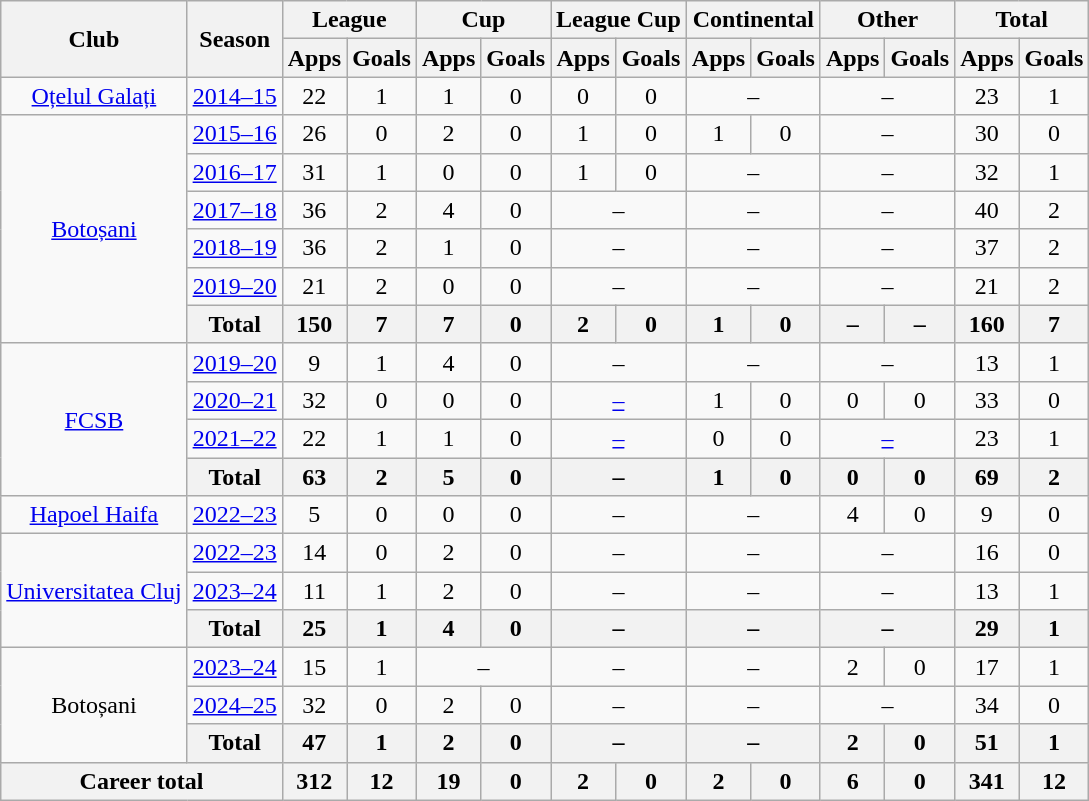<table class="wikitable" style="text-align: center">
<tr>
<th rowspan="2">Club</th>
<th rowspan="2">Season</th>
<th colspan="2">League</th>
<th colspan="2">Cup</th>
<th colspan="2">League Cup</th>
<th colspan="2">Continental</th>
<th colspan="2">Other</th>
<th colspan="3">Total</th>
</tr>
<tr>
<th>Apps</th>
<th>Goals</th>
<th>Apps</th>
<th>Goals</th>
<th>Apps</th>
<th>Goals</th>
<th>Apps</th>
<th>Goals</th>
<th>Apps</th>
<th>Goals</th>
<th>Apps</th>
<th>Goals</th>
</tr>
<tr>
<td><a href='#'>Oțelul Galați</a></td>
<td><a href='#'>2014–15</a></td>
<td>22</td>
<td>1</td>
<td>1</td>
<td>0</td>
<td>0</td>
<td>0</td>
<td colspan="2">–</td>
<td colspan="2">–</td>
<td>23</td>
<td>1</td>
</tr>
<tr>
<td rowspan="6"><a href='#'>Botoșani</a></td>
<td><a href='#'>2015–16</a></td>
<td>26</td>
<td>0</td>
<td>2</td>
<td>0</td>
<td>1</td>
<td>0</td>
<td>1</td>
<td>0</td>
<td colspan="2">–</td>
<td>30</td>
<td>0</td>
</tr>
<tr>
<td><a href='#'>2016–17</a></td>
<td>31</td>
<td>1</td>
<td>0</td>
<td>0</td>
<td>1</td>
<td>0</td>
<td colspan="2">–</td>
<td colspan="2">–</td>
<td>32</td>
<td>1</td>
</tr>
<tr>
<td><a href='#'>2017–18</a></td>
<td>36</td>
<td>2</td>
<td>4</td>
<td>0</td>
<td colspan="2">–</td>
<td colspan="2">–</td>
<td colspan="2">–</td>
<td>40</td>
<td>2</td>
</tr>
<tr>
<td><a href='#'>2018–19</a></td>
<td>36</td>
<td>2</td>
<td>1</td>
<td>0</td>
<td colspan="2">–</td>
<td colspan="2">–</td>
<td colspan="2">–</td>
<td>37</td>
<td>2</td>
</tr>
<tr>
<td><a href='#'>2019–20</a></td>
<td>21</td>
<td>2</td>
<td>0</td>
<td>0</td>
<td colspan="2">–</td>
<td colspan="2">–</td>
<td colspan="2">–</td>
<td>21</td>
<td>2</td>
</tr>
<tr>
<th>Total</th>
<th>150</th>
<th>7</th>
<th>7</th>
<th>0</th>
<th>2</th>
<th>0</th>
<th>1</th>
<th>0</th>
<th>–</th>
<th>–</th>
<th>160</th>
<th>7</th>
</tr>
<tr>
<td rowspan="4"><a href='#'>FCSB</a></td>
<td><a href='#'>2019–20</a></td>
<td>9</td>
<td>1</td>
<td>4</td>
<td>0</td>
<td colspan="2">–</td>
<td colspan="2">–</td>
<td colspan="2">–</td>
<td>13</td>
<td>1</td>
</tr>
<tr>
<td><a href='#'>2020–21</a></td>
<td>32</td>
<td>0</td>
<td>0</td>
<td>0</td>
<td colspan="2"><a href='#'>–</a></td>
<td>1</td>
<td>0</td>
<td>0</td>
<td>0</td>
<td>33</td>
<td>0</td>
</tr>
<tr>
<td><a href='#'>2021–22</a></td>
<td>22</td>
<td>1</td>
<td>1</td>
<td>0</td>
<td colspan="2"><a href='#'>–</a></td>
<td>0</td>
<td>0</td>
<td colspan="2"><a href='#'>–</a></td>
<td>23</td>
<td>1</td>
</tr>
<tr>
<th>Total</th>
<th>63</th>
<th>2</th>
<th>5</th>
<th>0</th>
<th colspan="2">–</th>
<th>1</th>
<th>0</th>
<th>0</th>
<th>0</th>
<th>69</th>
<th>2</th>
</tr>
<tr>
<td><a href='#'>Hapoel Haifa</a></td>
<td><a href='#'>2022–23</a></td>
<td>5</td>
<td>0</td>
<td>0</td>
<td>0</td>
<td colspan="2">–</td>
<td colspan="2">–</td>
<td>4</td>
<td>0</td>
<td>9</td>
<td>0</td>
</tr>
<tr>
<td rowspan="3"><a href='#'>Universitatea Cluj</a></td>
<td><a href='#'>2022–23</a></td>
<td>14</td>
<td>0</td>
<td>2</td>
<td>0</td>
<td colspan="2">–</td>
<td colspan="2">–</td>
<td colspan="2">–</td>
<td>16</td>
<td>0</td>
</tr>
<tr>
<td><a href='#'>2023–24</a></td>
<td>11</td>
<td>1</td>
<td>2</td>
<td>0</td>
<td colspan="2">–</td>
<td colspan="2">–</td>
<td colspan="2">–</td>
<td>13</td>
<td>1</td>
</tr>
<tr>
<th>Total</th>
<th>25</th>
<th>1</th>
<th>4</th>
<th>0</th>
<th colspan="2">–</th>
<th colspan="2">–</th>
<th colspan="2">–</th>
<th>29</th>
<th>1</th>
</tr>
<tr>
<td rowspan="3">Botoșani</td>
<td><a href='#'>2023–24</a></td>
<td>15</td>
<td>1</td>
<td colspan="2">–</td>
<td colspan="2">–</td>
<td colspan="2">–</td>
<td>2</td>
<td>0</td>
<td>17</td>
<td>1</td>
</tr>
<tr>
<td><a href='#'>2024–25</a></td>
<td>32</td>
<td>0</td>
<td>2</td>
<td>0</td>
<td colspan="2">–</td>
<td colspan="2">–</td>
<td colspan="2">–</td>
<td>34</td>
<td>0</td>
</tr>
<tr>
<th>Total</th>
<th>47</th>
<th>1</th>
<th>2</th>
<th>0</th>
<th colspan="2">–</th>
<th colspan="2">–</th>
<th>2</th>
<th>0</th>
<th>51</th>
<th>1</th>
</tr>
<tr>
<th colspan="2">Career total</th>
<th>312</th>
<th>12</th>
<th>19</th>
<th>0</th>
<th>2</th>
<th>0</th>
<th>2</th>
<th>0</th>
<th>6</th>
<th>0</th>
<th>341</th>
<th>12</th>
</tr>
</table>
